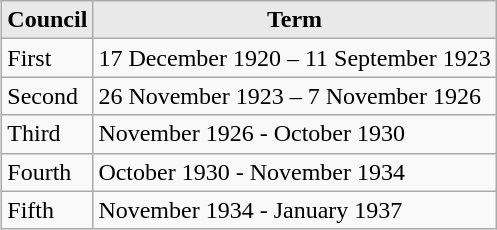<table class="wikitable" style="float:right; margin-left:1em">
<tr>
<th style="background-color:#E9E9E9" align=center valign=top>Council</th>
<th style="background-color:#E9E9E9" align=center>Term</th>
</tr>
<tr>
<td>First</td>
<td>17 December 1920 – 11 September 1923</td>
</tr>
<tr>
<td>Second</td>
<td>26 November 1923 – 7 November 1926</td>
</tr>
<tr>
<td>Third</td>
<td>November 1926 - October 1930</td>
</tr>
<tr>
<td>Fourth</td>
<td>October 1930 - November 1934</td>
</tr>
<tr>
<td>Fifth</td>
<td>November 1934 - January 1937</td>
</tr>
</table>
